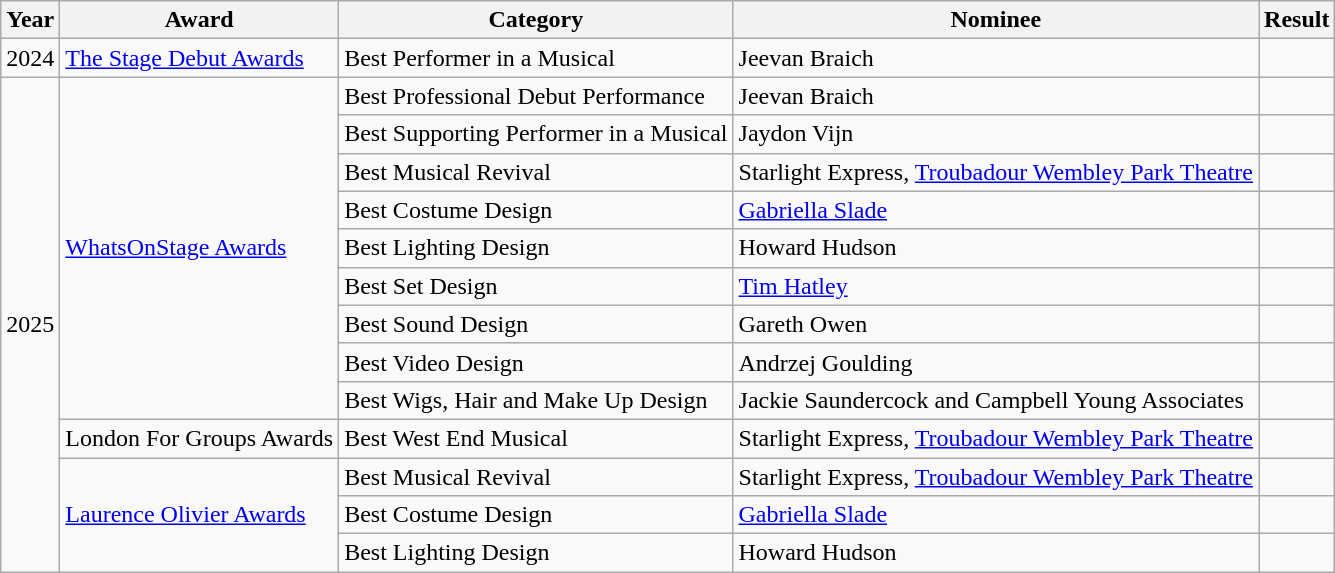<table class="wikitable">
<tr>
<th>Year</th>
<th>Award</th>
<th>Category</th>
<th>Nominee</th>
<th>Result</th>
</tr>
<tr>
<td>2024</td>
<td><a href='#'>The Stage Debut Awards</a></td>
<td>Best Performer in a Musical</td>
<td>Jeevan Braich</td>
<td></td>
</tr>
<tr>
<td rowspan="13">2025</td>
<td rowspan="9"><a href='#'>WhatsOnStage Awards</a></td>
<td>Best Professional Debut Performance</td>
<td>Jeevan Braich</td>
<td></td>
</tr>
<tr>
<td>Best Supporting Performer in a Musical</td>
<td>Jaydon Vijn</td>
<td></td>
</tr>
<tr>
<td>Best Musical Revival</td>
<td>Starlight Express, <a href='#'>Troubadour Wembley Park Theatre</a></td>
<td></td>
</tr>
<tr>
<td>Best Costume Design</td>
<td><a href='#'>Gabriella Slade</a></td>
<td></td>
</tr>
<tr>
<td>Best Lighting Design</td>
<td>Howard Hudson</td>
<td></td>
</tr>
<tr>
<td>Best Set Design</td>
<td><a href='#'>Tim Hatley</a></td>
<td></td>
</tr>
<tr>
<td>Best Sound Design</td>
<td>Gareth Owen</td>
<td></td>
</tr>
<tr>
<td>Best Video Design</td>
<td>Andrzej Goulding</td>
<td></td>
</tr>
<tr>
<td>Best Wigs, Hair and Make Up Design</td>
<td>Jackie Saundercock and Campbell Young Associates</td>
<td></td>
</tr>
<tr>
<td>London For Groups Awards</td>
<td>Best West End Musical</td>
<td>Starlight Express, <a href='#'>Troubadour Wembley Park Theatre</a></td>
<td></td>
</tr>
<tr>
<td rowspan="3"><a href='#'>Laurence Olivier Awards</a></td>
<td>Best Musical Revival</td>
<td>Starlight Express, <a href='#'>Troubadour Wembley Park Theatre</a></td>
<td></td>
</tr>
<tr>
<td>Best Costume Design</td>
<td><a href='#'>Gabriella Slade</a></td>
<td></td>
</tr>
<tr>
<td>Best Lighting Design</td>
<td>Howard Hudson</td>
<td></td>
</tr>
</table>
